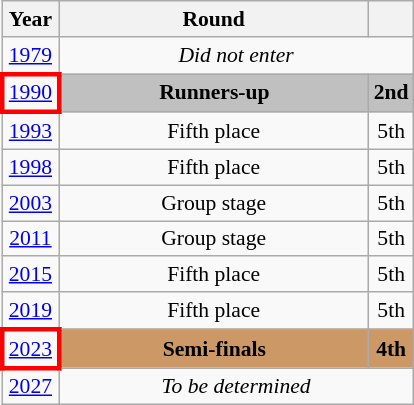<table class="wikitable" style="text-align: center; font-size:90%">
<tr>
<th>Year</th>
<th style="width:200px">Round</th>
<th></th>
</tr>
<tr>
<td><a href='#'>1979</a></td>
<td colspan="2"><em>Did not enter</em></td>
</tr>
<tr>
<td style="border: 3px solid red"><a href='#'>1990</a></td>
<td bgcolor=Silver><strong>Runners-up</strong></td>
<td bgcolor=Silver><strong>2nd</strong></td>
</tr>
<tr>
<td><a href='#'>1993</a></td>
<td>Fifth place</td>
<td>5th</td>
</tr>
<tr>
<td><a href='#'>1998</a></td>
<td>Fifth place</td>
<td>5th</td>
</tr>
<tr>
<td><a href='#'>2003</a></td>
<td>Group stage</td>
<td>5th</td>
</tr>
<tr>
<td><a href='#'>2011</a></td>
<td>Group stage</td>
<td>5th</td>
</tr>
<tr>
<td><a href='#'>2015</a></td>
<td>Fifth place</td>
<td>5th</td>
</tr>
<tr>
<td><a href='#'>2019</a></td>
<td>Fifth place</td>
<td>5th</td>
</tr>
<tr>
<td style="border: 3px solid red"><a href='#'>2023</a></td>
<td bgcolor="cc9966"><strong>Semi-finals</strong></td>
<td bgcolor="cc9966"><strong>4th</strong></td>
</tr>
<tr>
<td><a href='#'>2027</a></td>
<td colspan="2"><em>To be determined</em></td>
</tr>
</table>
